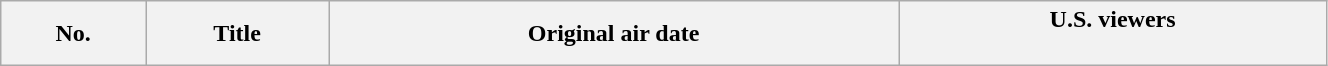<table class="wikitable plainrowheaders" style="width:70%;text align:center;">
<tr>
<th style="text align:center;">No.</th>
<th>Title</th>
<th>Original air date</th>
<th>U.S. viewers<br><br>






</th>
</tr>
</table>
